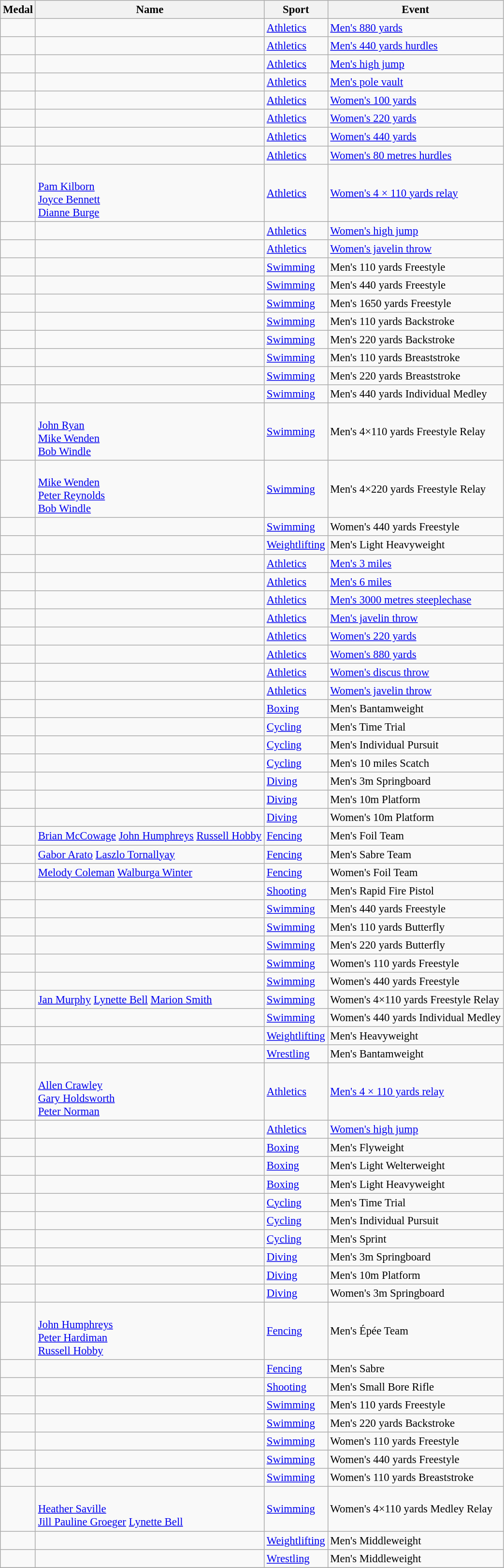<table class="wikitable sortable" style="font-size: 95%;">
<tr>
<th>Medal</th>
<th>Name</th>
<th>Sport</th>
<th>Event</th>
</tr>
<tr>
<td></td>
<td></td>
<td><a href='#'>Athletics</a></td>
<td><a href='#'>Men's 880 yards</a></td>
</tr>
<tr>
<td></td>
<td></td>
<td><a href='#'>Athletics</a></td>
<td><a href='#'>Men's 440 yards hurdles</a></td>
</tr>
<tr>
<td></td>
<td></td>
<td><a href='#'>Athletics</a></td>
<td><a href='#'>Men's high jump</a></td>
</tr>
<tr>
<td></td>
<td></td>
<td><a href='#'>Athletics</a></td>
<td><a href='#'>Men's pole vault</a></td>
</tr>
<tr>
<td></td>
<td></td>
<td><a href='#'>Athletics</a></td>
<td><a href='#'>Women's 100 yards</a></td>
</tr>
<tr>
<td></td>
<td></td>
<td><a href='#'>Athletics</a></td>
<td><a href='#'>Women's 220 yards</a></td>
</tr>
<tr>
<td></td>
<td></td>
<td><a href='#'>Athletics</a></td>
<td><a href='#'>Women's 440 yards</a></td>
</tr>
<tr>
<td></td>
<td></td>
<td><a href='#'>Athletics</a></td>
<td><a href='#'>Women's 80 metres hurdles</a></td>
</tr>
<tr>
<td></td>
<td> <br> <a href='#'>Pam Kilborn</a> <br> <a href='#'>Joyce Bennett</a> <br> <a href='#'>Dianne Burge</a></td>
<td><a href='#'>Athletics</a></td>
<td><a href='#'>Women's 4 × 110 yards relay</a></td>
</tr>
<tr>
<td></td>
<td></td>
<td><a href='#'>Athletics</a></td>
<td><a href='#'>Women's high jump</a></td>
</tr>
<tr>
<td></td>
<td></td>
<td><a href='#'>Athletics</a></td>
<td><a href='#'>Women's javelin throw</a></td>
</tr>
<tr>
<td></td>
<td></td>
<td><a href='#'>Swimming</a></td>
<td>Men's 110 yards Freestyle</td>
</tr>
<tr>
<td></td>
<td></td>
<td><a href='#'>Swimming</a></td>
<td>Men's 440 yards Freestyle</td>
</tr>
<tr>
<td></td>
<td></td>
<td><a href='#'>Swimming</a></td>
<td>Men's 1650 yards Freestyle</td>
</tr>
<tr>
<td></td>
<td></td>
<td><a href='#'>Swimming</a></td>
<td>Men's 110 yards Backstroke</td>
</tr>
<tr>
<td></td>
<td></td>
<td><a href='#'>Swimming</a></td>
<td>Men's 220 yards Backstroke</td>
</tr>
<tr>
<td></td>
<td></td>
<td><a href='#'>Swimming</a></td>
<td>Men's 110 yards Breaststroke</td>
</tr>
<tr>
<td></td>
<td></td>
<td><a href='#'>Swimming</a></td>
<td>Men's 220 yards Breaststroke</td>
</tr>
<tr>
<td></td>
<td></td>
<td><a href='#'>Swimming</a></td>
<td>Men's 440 yards Individual Medley</td>
</tr>
<tr>
<td></td>
<td> <br> <a href='#'>John Ryan</a> <br> <a href='#'>Mike Wenden</a> <br> <a href='#'>Bob Windle</a></td>
<td><a href='#'>Swimming</a></td>
<td>Men's 4×110 yards Freestyle Relay</td>
</tr>
<tr>
<td></td>
<td> <br> <a href='#'>Mike Wenden</a> <br> <a href='#'>Peter Reynolds</a> <br> <a href='#'>Bob Windle</a></td>
<td><a href='#'>Swimming</a></td>
<td>Men's 4×220 yards Freestyle Relay</td>
</tr>
<tr>
<td></td>
<td></td>
<td><a href='#'>Swimming</a></td>
<td>Women's 440 yards Freestyle</td>
</tr>
<tr>
<td></td>
<td></td>
<td><a href='#'>Weightlifting</a></td>
<td>Men's Light Heavyweight</td>
</tr>
<tr>
<td></td>
<td></td>
<td><a href='#'>Athletics</a></td>
<td><a href='#'>Men's 3 miles</a></td>
</tr>
<tr>
<td></td>
<td></td>
<td><a href='#'>Athletics</a></td>
<td><a href='#'>Men's 6 miles</a></td>
</tr>
<tr>
<td></td>
<td></td>
<td><a href='#'>Athletics</a></td>
<td><a href='#'>Men's 3000 metres steeplechase</a></td>
</tr>
<tr>
<td></td>
<td></td>
<td><a href='#'>Athletics</a></td>
<td><a href='#'>Men's javelin throw</a></td>
</tr>
<tr>
<td></td>
<td></td>
<td><a href='#'>Athletics</a></td>
<td><a href='#'>Women's 220 yards</a></td>
</tr>
<tr>
<td></td>
<td></td>
<td><a href='#'>Athletics</a></td>
<td><a href='#'>Women's 880 yards</a></td>
</tr>
<tr>
<td></td>
<td></td>
<td><a href='#'>Athletics</a></td>
<td><a href='#'>Women's discus throw</a></td>
</tr>
<tr>
<td></td>
<td></td>
<td><a href='#'>Athletics</a></td>
<td><a href='#'>Women's javelin throw</a></td>
</tr>
<tr>
<td></td>
<td></td>
<td><a href='#'>Boxing</a></td>
<td>Men's Bantamweight</td>
</tr>
<tr>
<td></td>
<td></td>
<td><a href='#'>Cycling</a></td>
<td>Men's Time Trial</td>
</tr>
<tr>
<td></td>
<td></td>
<td><a href='#'>Cycling</a></td>
<td>Men's Individual Pursuit</td>
</tr>
<tr>
<td></td>
<td></td>
<td><a href='#'>Cycling</a></td>
<td>Men's 10 miles Scatch</td>
</tr>
<tr>
<td></td>
<td></td>
<td><a href='#'>Diving</a></td>
<td>Men's 3m Springboard</td>
</tr>
<tr>
<td></td>
<td></td>
<td><a href='#'>Diving</a></td>
<td>Men's 10m Platform</td>
</tr>
<tr>
<td></td>
<td></td>
<td><a href='#'>Diving</a></td>
<td>Women's 10m Platform</td>
</tr>
<tr>
<td></td>
<td> <a href='#'>Brian McCowage</a> <a href='#'>John Humphreys</a> <a href='#'>Russell Hobby</a></td>
<td><a href='#'>Fencing</a></td>
<td>Men's Foil Team</td>
</tr>
<tr>
<td></td>
<td> <a href='#'>Gabor Arato</a> <a href='#'>Laszlo Tornallyay</a></td>
<td><a href='#'>Fencing</a></td>
<td>Men's Sabre Team</td>
</tr>
<tr>
<td></td>
<td> <a href='#'>Melody Coleman</a> <a href='#'>Walburga Winter</a></td>
<td><a href='#'>Fencing</a></td>
<td>Women's Foil Team</td>
</tr>
<tr>
<td></td>
<td></td>
<td><a href='#'>Shooting</a></td>
<td>Men's Rapid Fire Pistol</td>
</tr>
<tr>
<td></td>
<td></td>
<td><a href='#'>Swimming</a></td>
<td>Men's 440 yards Freestyle</td>
</tr>
<tr>
<td></td>
<td></td>
<td><a href='#'>Swimming</a></td>
<td>Men's 110 yards Butterfly</td>
</tr>
<tr>
<td></td>
<td></td>
<td><a href='#'>Swimming</a></td>
<td>Men's 220 yards Butterfly</td>
</tr>
<tr>
<td></td>
<td></td>
<td><a href='#'>Swimming</a></td>
<td>Women's 110 yards Freestyle</td>
</tr>
<tr>
<td></td>
<td></td>
<td><a href='#'>Swimming</a></td>
<td>Women's 440 yards Freestyle</td>
</tr>
<tr>
<td></td>
<td> <a href='#'>Jan Murphy</a> <a href='#'>Lynette Bell</a> <a href='#'>Marion Smith</a></td>
<td><a href='#'>Swimming</a></td>
<td>Women's 4×110 yards Freestyle Relay</td>
</tr>
<tr>
<td></td>
<td></td>
<td><a href='#'>Swimming</a></td>
<td>Women's 440 yards Individual Medley</td>
</tr>
<tr>
<td></td>
<td></td>
<td><a href='#'>Weightlifting</a></td>
<td>Men's Heavyweight</td>
</tr>
<tr>
<td></td>
<td></td>
<td><a href='#'>Wrestling</a></td>
<td>Men's Bantamweight</td>
</tr>
<tr>
<td></td>
<td>  <br><a href='#'>Allen Crawley</a> <br> <a href='#'>Gary Holdsworth</a> <br><a href='#'>Peter Norman</a></td>
<td><a href='#'>Athletics</a></td>
<td><a href='#'>Men's 4 × 110 yards relay</a></td>
</tr>
<tr>
<td></td>
<td></td>
<td><a href='#'>Athletics</a></td>
<td><a href='#'>Women's high jump</a></td>
</tr>
<tr>
<td></td>
<td></td>
<td><a href='#'>Boxing</a></td>
<td>Men's Flyweight</td>
</tr>
<tr>
<td></td>
<td></td>
<td><a href='#'>Boxing</a></td>
<td>Men's Light Welterweight</td>
</tr>
<tr>
<td></td>
<td></td>
<td><a href='#'>Boxing</a></td>
<td>Men's Light Heavyweight</td>
</tr>
<tr>
<td></td>
<td></td>
<td><a href='#'>Cycling</a></td>
<td>Men's Time Trial</td>
</tr>
<tr>
<td></td>
<td></td>
<td><a href='#'>Cycling</a></td>
<td>Men's Individual Pursuit</td>
</tr>
<tr>
<td></td>
<td></td>
<td><a href='#'>Cycling</a></td>
<td>Men's Sprint</td>
</tr>
<tr>
<td></td>
<td></td>
<td><a href='#'>Diving</a></td>
<td>Men's 3m Springboard</td>
</tr>
<tr>
<td></td>
<td></td>
<td><a href='#'>Diving</a></td>
<td>Men's 10m Platform</td>
</tr>
<tr>
<td></td>
<td></td>
<td><a href='#'>Diving</a></td>
<td>Women's 3m Springboard</td>
</tr>
<tr>
<td></td>
<td> <br> <a href='#'>John Humphreys</a> <br> <a href='#'>Peter Hardiman</a> <br><a href='#'>Russell Hobby</a></td>
<td><a href='#'>Fencing</a></td>
<td>Men's Épée Team</td>
</tr>
<tr>
<td></td>
<td></td>
<td><a href='#'>Fencing</a></td>
<td>Men's Sabre</td>
</tr>
<tr>
<td></td>
<td></td>
<td><a href='#'>Shooting</a></td>
<td>Men's Small Bore Rifle</td>
</tr>
<tr>
<td></td>
<td></td>
<td><a href='#'>Swimming</a></td>
<td>Men's 110 yards Freestyle</td>
</tr>
<tr>
<td></td>
<td></td>
<td><a href='#'>Swimming</a></td>
<td>Men's 220 yards Backstroke</td>
</tr>
<tr>
<td></td>
<td></td>
<td><a href='#'>Swimming</a></td>
<td>Women's 110 yards Freestyle</td>
</tr>
<tr>
<td></td>
<td></td>
<td><a href='#'>Swimming</a></td>
<td>Women's 440 yards Freestyle</td>
</tr>
<tr>
<td></td>
<td></td>
<td><a href='#'>Swimming</a></td>
<td>Women's 110 yards Breaststroke</td>
</tr>
<tr>
<td></td>
<td> <br> <a href='#'>Heather Saville</a> <br> <a href='#'>Jill Pauline Groeger</a> <a href='#'>Lynette Bell</a></td>
<td><a href='#'>Swimming</a></td>
<td>Women's 4×110 yards Medley Relay</td>
</tr>
<tr>
<td></td>
<td></td>
<td><a href='#'>Weightlifting</a></td>
<td>Men's Middleweight</td>
</tr>
<tr>
<td></td>
<td></td>
<td><a href='#'>Wrestling</a></td>
<td>Men's Middleweight</td>
</tr>
<tr>
</tr>
</table>
